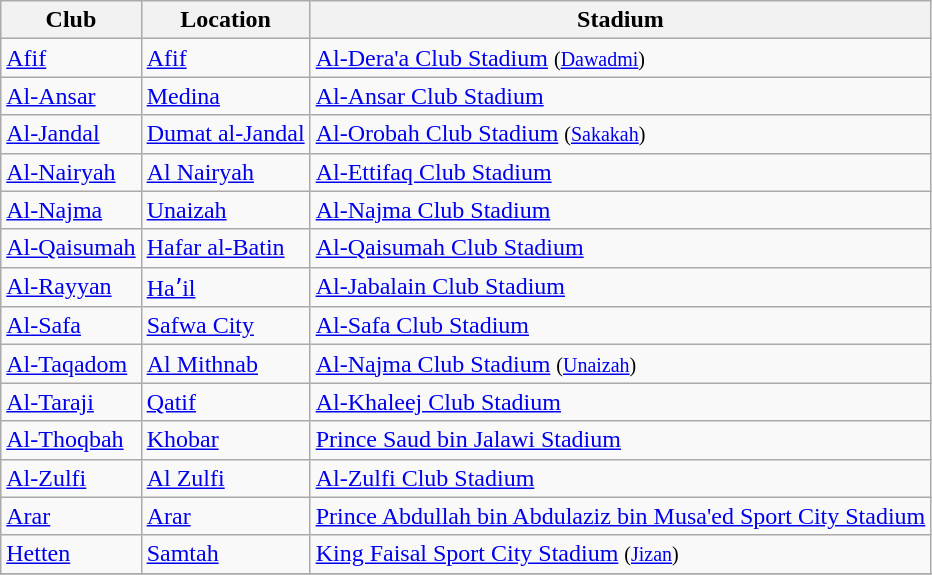<table class="wikitable sortable">
<tr>
<th>Club</th>
<th>Location</th>
<th>Stadium</th>
</tr>
<tr>
<td><a href='#'>Afif</a></td>
<td><a href='#'>Afif</a></td>
<td><a href='#'>Al-Dera'a Club Stadium</a> <small>(<a href='#'>Dawadmi</a>)</small></td>
</tr>
<tr>
<td><a href='#'>Al-Ansar</a></td>
<td><a href='#'>Medina</a></td>
<td><a href='#'>Al-Ansar Club Stadium</a></td>
</tr>
<tr>
<td><a href='#'>Al-Jandal</a></td>
<td><a href='#'>Dumat al-Jandal</a></td>
<td><a href='#'>Al-Orobah Club Stadium</a> <small>(<a href='#'>Sakakah</a>)</small></td>
</tr>
<tr>
<td><a href='#'>Al-Nairyah</a></td>
<td><a href='#'>Al Nairyah</a></td>
<td><a href='#'>Al-Ettifaq Club Stadium</a></td>
</tr>
<tr>
<td><a href='#'>Al-Najma</a></td>
<td><a href='#'>Unaizah</a></td>
<td><a href='#'>Al-Najma Club Stadium</a></td>
</tr>
<tr>
<td><a href='#'>Al-Qaisumah</a></td>
<td><a href='#'>Hafar al-Batin</a></td>
<td><a href='#'>Al-Qaisumah Club Stadium</a></td>
</tr>
<tr>
<td><a href='#'>Al-Rayyan</a></td>
<td><a href='#'>Haʼil</a></td>
<td><a href='#'>Al-Jabalain Club Stadium</a></td>
</tr>
<tr>
<td><a href='#'>Al-Safa</a></td>
<td><a href='#'>Safwa City</a></td>
<td><a href='#'>Al-Safa Club Stadium</a></td>
</tr>
<tr>
<td><a href='#'>Al-Taqadom</a></td>
<td><a href='#'>Al Mithnab</a></td>
<td><a href='#'>Al-Najma Club Stadium</a> <small>(<a href='#'>Unaizah</a>)</small></td>
</tr>
<tr>
<td><a href='#'>Al-Taraji</a></td>
<td><a href='#'>Qatif</a></td>
<td><a href='#'>Al-Khaleej Club Stadium</a></td>
</tr>
<tr>
<td><a href='#'>Al-Thoqbah</a></td>
<td><a href='#'>Khobar</a></td>
<td><a href='#'>Prince Saud bin Jalawi Stadium</a></td>
</tr>
<tr>
<td><a href='#'>Al-Zulfi</a></td>
<td><a href='#'>Al Zulfi</a></td>
<td><a href='#'>Al-Zulfi Club Stadium</a></td>
</tr>
<tr>
<td><a href='#'>Arar</a></td>
<td><a href='#'>Arar</a></td>
<td><a href='#'>Prince Abdullah bin Abdulaziz bin Musa'ed Sport City Stadium</a></td>
</tr>
<tr>
<td><a href='#'>Hetten</a></td>
<td><a href='#'>Samtah</a></td>
<td><a href='#'>King Faisal Sport City Stadium</a> <small>(<a href='#'>Jizan</a>)</small></td>
</tr>
<tr>
</tr>
</table>
